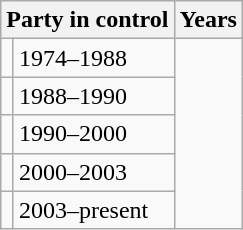<table class="wikitable">
<tr>
<th colspan="2">Party in control</th>
<th>Years</th>
</tr>
<tr>
<td></td>
<td>1974–1988</td>
</tr>
<tr>
<td></td>
<td>1988–1990</td>
</tr>
<tr>
<td></td>
<td>1990–2000</td>
</tr>
<tr>
<td></td>
<td>2000–2003</td>
</tr>
<tr>
<td></td>
<td>2003–present</td>
</tr>
</table>
